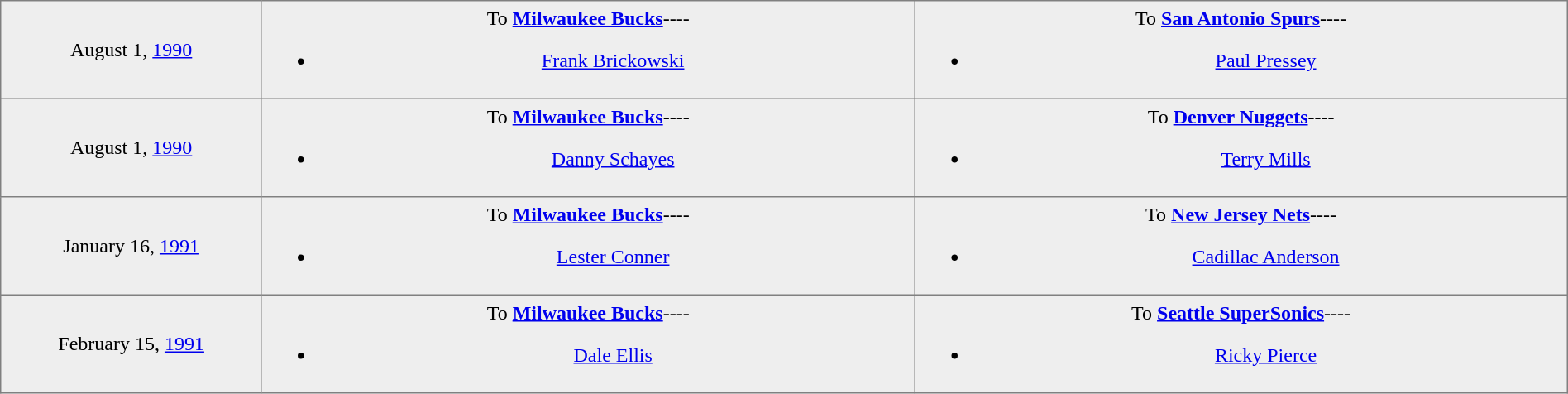<table border="1" style="border-collapse:collapse; text-align:center; width:100%;"  cellpadding="5">
<tr style="background:#eee;">
<td style="width:12%">August 1, <a href='#'>1990</a></td>
<td style="width:30%; vertical-align:top;">To <strong><a href='#'>Milwaukee Bucks</a></strong>----<br><ul><li><a href='#'>Frank Brickowski</a></li></ul></td>
<td style="width:30%; vertical-align:top;">To <strong><a href='#'>San Antonio Spurs</a></strong>----<br><ul><li><a href='#'>Paul Pressey</a></li></ul></td>
</tr>
<tr style="background:#eee;">
<td style="width:12%">August 1, <a href='#'>1990</a></td>
<td style="width:30%; vertical-align:top;">To <strong><a href='#'>Milwaukee Bucks</a></strong>----<br><ul><li><a href='#'>Danny Schayes</a></li></ul></td>
<td style="width:30%; vertical-align:top;">To <strong><a href='#'>Denver Nuggets</a></strong>----<br><ul><li><a href='#'>Terry Mills</a></li></ul></td>
</tr>
<tr style="background:#eee;">
<td style="width:12%">January 16, <a href='#'>1991</a></td>
<td style="width:30%; vertical-align:top;">To <strong><a href='#'>Milwaukee Bucks</a></strong>----<br><ul><li><a href='#'>Lester Conner</a></li></ul></td>
<td style="width:30%; vertical-align:top;">To <strong><a href='#'>New Jersey Nets</a></strong>----<br><ul><li><a href='#'>Cadillac Anderson</a></li></ul></td>
</tr>
<tr style="background:#eee;">
<td style="width:12%">February 15, <a href='#'>1991</a></td>
<td style="width:30%; vertical-align:top;">To <strong><a href='#'>Milwaukee Bucks</a></strong>----<br><ul><li><a href='#'>Dale Ellis</a></li></ul></td>
<td style="width:30%; vertical-align:top;">To <strong><a href='#'>Seattle SuperSonics</a></strong>----<br><ul><li><a href='#'>Ricky Pierce</a></li></ul></td>
</tr>
</table>
